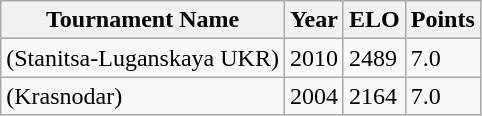<table class="wikitable">
<tr>
<th>Tournament Name</th>
<th>Year</th>
<th>ELO</th>
<th>Points</th>
</tr>
<tr>
<td> (Stanitsa-Luganskaya UKR)</td>
<td>2010</td>
<td>2489</td>
<td>7.0</td>
</tr>
<tr>
<td> (Krasnodar)</td>
<td>2004</td>
<td>2164</td>
<td>7.0</td>
</tr>
</table>
